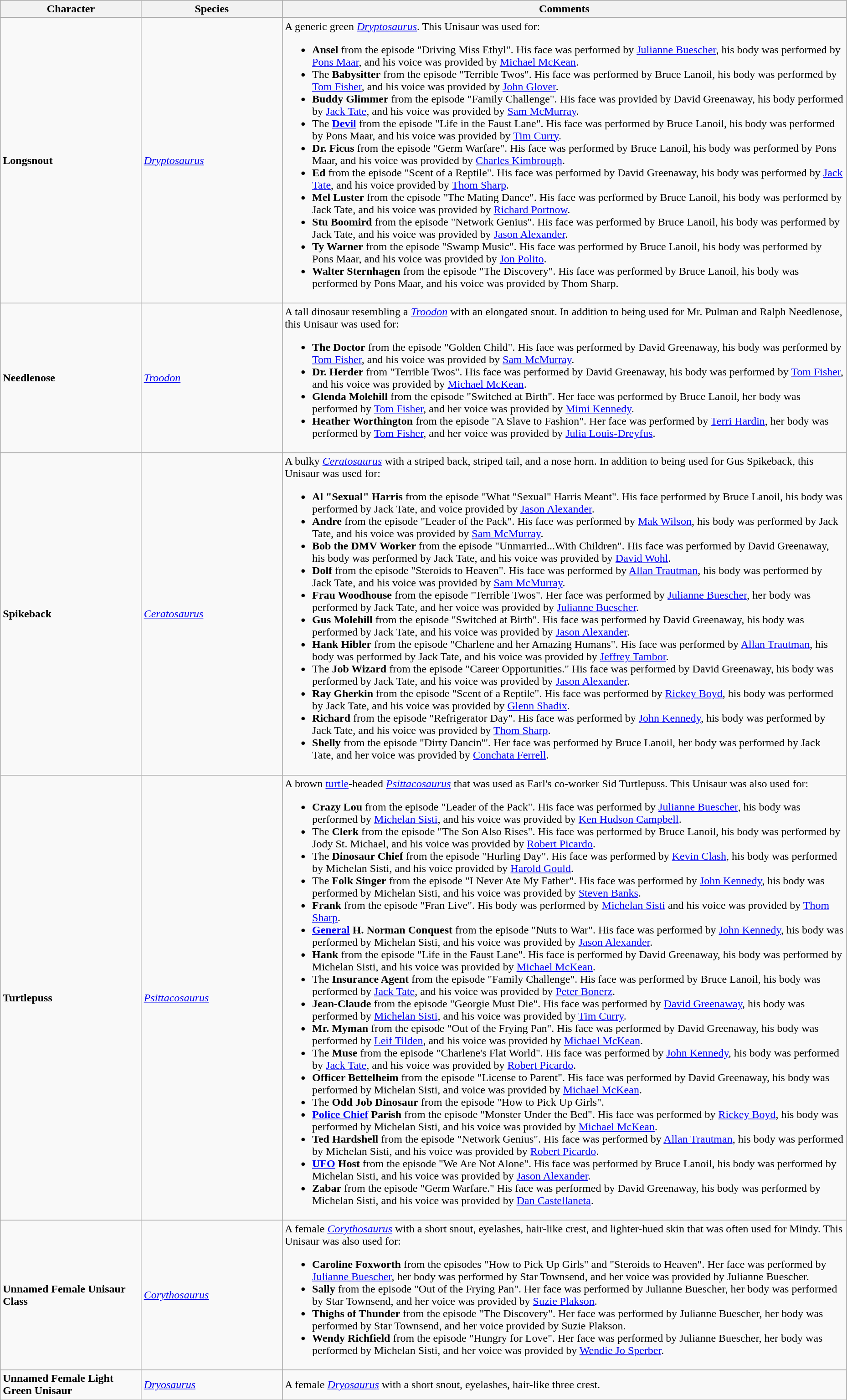<table class="wikitable" style="width:98%;">
<tr bgcolor="#CCCCCC">
<th style="width:12.5%;">Character</th>
<th style="width:12.5%;">Species</th>
<th style="width:50%;">Comments</th>
</tr>
<tr>
<td><strong>Longsnout</strong></td>
<td><em><a href='#'>Dryptosaurus</a></em></td>
<td>A generic green <em><a href='#'>Dryptosaurus</a></em>. This Unisaur was used for:<br><ul><li><strong>Ansel</strong> from the episode "Driving Miss Ethyl". His face was performed by <a href='#'>Julianne Buescher</a>, his body was performed by <a href='#'>Pons Maar</a>, and his voice was provided by <a href='#'>Michael McKean</a>.</li><li>The <strong>Babysitter</strong> from the episode "Terrible Twos". His face was performed by Bruce Lanoil, his body was performed by <a href='#'>Tom Fisher</a>, and his voice was provided by <a href='#'>John Glover</a>.</li><li><strong>Buddy Glimmer</strong> from the episode "Family Challenge". His face was provided by David Greenaway, his body performed by <a href='#'>Jack Tate</a>, and his voice was provided by <a href='#'>Sam McMurray</a>.</li><li>The <strong><a href='#'>Devil</a></strong> from the episode "Life in the Faust Lane". His face was performed by Bruce Lanoil, his body was performed by Pons Maar, and his voice was provided by <a href='#'>Tim Curry</a>.</li><li><strong>Dr. Ficus</strong> from the episode "Germ Warfare". His face was performed by Bruce Lanoil, his body was performed by Pons Maar, and his voice was provided by <a href='#'>Charles Kimbrough</a>.</li><li><strong>Ed</strong> from the episode "Scent of a Reptile". His face was performed by David Greenaway, his body was performed by <a href='#'>Jack Tate</a>, and his voice provided by <a href='#'>Thom Sharp</a>.</li><li><strong>Mel Luster</strong> from the episode "The Mating Dance". His face was performed by Bruce Lanoil, his body was performed by Jack Tate, and his voice was provided by <a href='#'>Richard Portnow</a>.</li><li><strong>Stu Boomird</strong> from the episode "Network Genius". His face was performed by Bruce Lanoil, his body was performed by Jack Tate, and his voice was provided by <a href='#'>Jason Alexander</a>.</li><li><strong>Ty Warner</strong> from the episode "Swamp Music". His face was performed by Bruce Lanoil, his body was performed by Pons Maar, and his voice was provided by <a href='#'>Jon Polito</a>.</li><li><strong>Walter Sternhagen</strong> from the episode "The Discovery". His face was performed by Bruce Lanoil, his body was performed by Pons Maar, and his voice was provided by Thom Sharp.</li></ul></td>
</tr>
<tr>
<td><strong>Needlenose</strong></td>
<td><em><a href='#'>Troodon</a></em></td>
<td>A tall dinosaur resembling a <em><a href='#'>Troodon</a></em> with an elongated snout. In addition to being used for Mr. Pulman and Ralph Needlenose, this Unisaur was used for:<br><ul><li><strong>The Doctor</strong> from the episode "Golden Child". His face was performed by David Greenaway, his body was performed by <a href='#'>Tom Fisher</a>, and his voice was provided by <a href='#'>Sam McMurray</a>.</li><li><strong>Dr. Herder</strong> from "Terrible Twos". His face was performed by David Greenaway, his body was performed by <a href='#'>Tom Fisher</a>, and his voice was provided by <a href='#'>Michael McKean</a>.</li><li><strong>Glenda Molehill</strong> from the episode "Switched at Birth". Her face was performed by Bruce Lanoil, her body was performed by <a href='#'>Tom Fisher</a>, and her voice was provided by <a href='#'>Mimi Kennedy</a>.</li><li><strong>Heather Worthington</strong> from the episode "A Slave to Fashion". Her face was performed by <a href='#'>Terri Hardin</a>, her body was performed by <a href='#'>Tom Fisher</a>, and her voice was provided by <a href='#'>Julia Louis-Dreyfus</a>.</li></ul></td>
</tr>
<tr>
<td><strong>Spikeback</strong></td>
<td><em><a href='#'>Ceratosaurus</a></em></td>
<td>A bulky <em><a href='#'>Ceratosaurus</a></em> with a striped back, striped tail, and a nose horn. In addition to being used for Gus Spikeback, this Unisaur was used for:<br><ul><li><strong>Al "Sexual" Harris</strong> from the episode "What "Sexual" Harris Meant". His face performed by Bruce Lanoil, his body was performed by Jack Tate, and voice provided by <a href='#'>Jason Alexander</a>.</li><li><strong>Andre</strong> from the episode "Leader of the Pack". His face was performed by <a href='#'>Mak Wilson</a>, his body was performed by Jack Tate, and his voice was provided by <a href='#'>Sam McMurray</a>.</li><li><strong>Bob the DMV Worker</strong> from the episode "Unmarried...With Children". His face was performed by David Greenaway, his body was performed by Jack Tate, and his voice was provided by <a href='#'>David Wohl</a>.</li><li><strong>Dolf</strong> from the episode "Steroids to Heaven". His face was performed by <a href='#'>Allan Trautman</a>, his body was performed by Jack Tate, and his voice was provided by <a href='#'>Sam McMurray</a>.</li><li><strong>Frau Woodhouse</strong> from the episode "Terrible Twos". Her face was performed by <a href='#'>Julianne Buescher</a>, her body was performed by Jack Tate, and her voice was provided by <a href='#'>Julianne Buescher</a>.</li><li><strong>Gus Molehill</strong> from the episode "Switched at Birth". His face was performed by David Greenaway, his body was performed by Jack Tate, and his voice was provided by <a href='#'>Jason Alexander</a>.</li><li><strong>Hank Hibler</strong> from the episode "Charlene and her Amazing Humans". His face was performed by <a href='#'>Allan Trautman</a>, his body was performed by Jack Tate, and his voice was provided by <a href='#'>Jeffrey Tambor</a>.</li><li>The <strong>Job Wizard</strong> from the episode "Career Opportunities." His face was performed by David Greenaway, his body was performed by Jack Tate, and his voice was provided by <a href='#'>Jason Alexander</a>.</li><li><strong>Ray Gherkin</strong> from the episode "Scent of a Reptile". His face was performed by <a href='#'>Rickey Boyd</a>, his body was performed by Jack Tate, and his voice was provided by <a href='#'>Glenn Shadix</a>.</li><li><strong>Richard</strong> from the episode "Refrigerator Day". His face was performed by <a href='#'>John Kennedy</a>, his body was performed by Jack Tate, and his voice was provided by <a href='#'>Thom Sharp</a>.</li><li><strong>Shelly</strong> from the episode "Dirty Dancin'". Her face was performed by Bruce Lanoil, her body was performed by Jack Tate, and her voice was provided by <a href='#'>Conchata Ferrell</a>.</li></ul></td>
</tr>
<tr>
<td><strong>Turtlepuss</strong></td>
<td><em><a href='#'>Psittacosaurus</a></em></td>
<td>A brown <a href='#'>turtle</a>-headed <em><a href='#'>Psittacosaurus</a></em> that was used as Earl's co-worker Sid Turtlepuss. This Unisaur was also used for:<br><ul><li><strong>Crazy Lou</strong> from the episode "Leader of the Pack". His face was performed by <a href='#'>Julianne Buescher</a>, his body was performed by <a href='#'>Michelan Sisti</a>, and his voice was provided by <a href='#'>Ken Hudson Campbell</a>.</li><li>The <strong>Clerk</strong> from the episode "The Son Also Rises". His face was performed by Bruce Lanoil, his body was performed by Jody St. Michael, and his voice was provided by <a href='#'>Robert Picardo</a>.</li><li>The <strong>Dinosaur Chief</strong> from the episode "Hurling Day". His face was performed by <a href='#'>Kevin Clash</a>, his body was performed by Michelan Sisti, and his voice provided by <a href='#'>Harold Gould</a>.</li><li>The <strong>Folk Singer</strong> from the episode "I Never Ate My Father". His face was performed by <a href='#'>John Kennedy</a>, his body was performed by Michelan Sisti, and his voice was provided by <a href='#'>Steven Banks</a>.</li><li><strong>Frank</strong> from the episode "Fran Live". His body was performed by <a href='#'>Michelan Sisti</a> and his voice was provided by <a href='#'>Thom Sharp</a>.</li><li><strong><a href='#'>General</a> H. Norman Conquest</strong> from the episode "Nuts to War". His face was performed by <a href='#'>John Kennedy</a>, his body was performed by Michelan Sisti, and his voice was provided by <a href='#'>Jason Alexander</a>.</li><li><strong>Hank</strong> from the episode "Life in the Faust Lane". His face is performed by David Greenaway, his body was performed by Michelan Sisti, and his voice was provided by <a href='#'>Michael McKean</a>.</li><li>The <strong>Insurance Agent</strong> from the episode "Family Challenge". His face was performed by Bruce Lanoil, his body was performed by <a href='#'>Jack Tate</a>, and his voice was provided by <a href='#'>Peter Bonerz</a>.</li><li><strong>Jean-Claude</strong> from the episode "Georgie Must Die". His face was performed by <a href='#'>David Greenaway</a>, his body was performed by <a href='#'>Michelan Sisti</a>, and his voice was provided by <a href='#'>Tim Curry</a>.</li><li><strong>Mr. Myman</strong> from the episode "Out of the Frying Pan". His face was performed by David Greenaway, his body was performed by <a href='#'>Leif Tilden</a>, and his voice was provided by <a href='#'>Michael McKean</a>.</li><li>The <strong>Muse</strong> from the episode "Charlene's Flat World". His face was performed by <a href='#'>John Kennedy</a>, his body was performed by <a href='#'>Jack Tate</a>, and his voice was provided by <a href='#'>Robert Picardo</a>.</li><li><strong>Officer Bettelheim</strong> from the episode "License to Parent". His face was performed by David Greenaway, his body was performed by Michelan Sisti, and voice was provided by <a href='#'>Michael McKean</a>.</li><li>The <strong>Odd Job Dinosaur</strong> from the episode "How to Pick Up Girls".</li><li><strong><a href='#'>Police Chief</a> Parish</strong> from the episode "Monster Under the Bed". His face was performed by <a href='#'>Rickey Boyd</a>, his body was performed by Michelan Sisti, and his voice was provided by <a href='#'>Michael McKean</a>.</li><li><strong>Ted Hardshell</strong> from the episode "Network Genius". His face was performed by <a href='#'>Allan Trautman</a>, his body was performed by Michelan Sisti, and his voice was provided by <a href='#'>Robert Picardo</a>.</li><li><strong><a href='#'>UFO</a> Host</strong> from the episode "We Are Not Alone". His face was performed by Bruce Lanoil, his body was performed by Michelan Sisti, and his voice was provided by <a href='#'>Jason Alexander</a>.</li><li><strong>Zabar</strong> from the episode "Germ Warfare." His face was performed by David Greenaway, his body was performed by Michelan Sisti, and his voice was provided by <a href='#'>Dan Castellaneta</a>.</li></ul></td>
</tr>
<tr>
<td><strong>Unnamed Female Unisaur Class</strong></td>
<td><em><a href='#'>Corythosaurus</a></em></td>
<td>A female <em><a href='#'>Corythosaurus</a></em> with a short snout, eyelashes, hair-like crest, and lighter-hued skin that was often used for Mindy. This Unisaur was also used for:<br><ul><li><strong>Caroline Foxworth</strong> from the episodes "How to Pick Up Girls" and "Steroids to Heaven". Her face was performed by <a href='#'>Julianne Buescher</a>, her body was performed by Star Townsend, and her voice was provided by Julianne Buescher.</li><li><strong>Sally</strong> from the episode "Out of the Frying Pan". Her face was performed by Julianne Buescher, her body was performed by Star Townsend, and her voice was provided by <a href='#'>Suzie Plakson</a>.</li><li><strong>Thighs of Thunder</strong> from the episode "The Discovery". Her face was performed by Julianne Buescher, her body was performed by Star Townsend, and her voice provided by Suzie Plakson.</li><li><strong>Wendy Richfield</strong> from the episode "Hungry for Love". Her face was performed by Julianne Buescher, her body was performed by Michelan Sisti, and her voice was provided by <a href='#'>Wendie Jo Sperber</a>.</li></ul></td>
</tr>
<tr>
<td><strong>Unnamed Female Light Green Unisaur</strong></td>
<td><em><a href='#'>Dryosaurus</a></em></td>
<td>A female <em><a href='#'>Dryosaurus</a></em> with a short snout, eyelashes, hair-like three crest.</td>
</tr>
</table>
